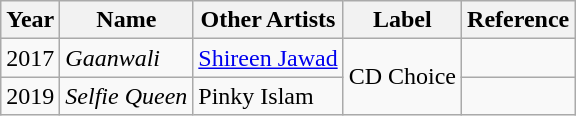<table class="wikitable">
<tr>
<th>Year</th>
<th>Name</th>
<th>Other Artists</th>
<th>Label</th>
<th>Reference</th>
</tr>
<tr>
<td>2017</td>
<td><em>Gaanwali</em></td>
<td><a href='#'>Shireen Jawad</a></td>
<td rowspan="2">CD Choice</td>
<td></td>
</tr>
<tr>
<td>2019</td>
<td><em>Selfie Queen</em></td>
<td>Pinky Islam</td>
<td></td>
</tr>
</table>
